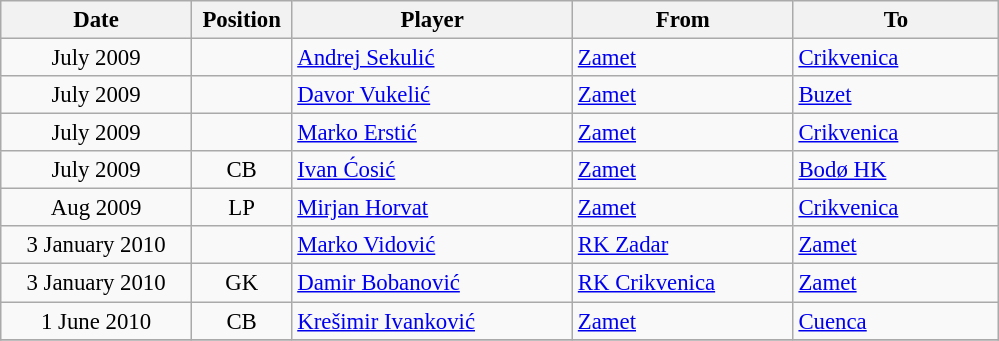<table class="wikitable" style="font-size:95%; text-align:center;">
<tr>
<th width=120>Date</th>
<th width=60>Position</th>
<th width=180>Player</th>
<th width=140>From</th>
<th width=130>To</th>
</tr>
<tr>
<td>July 2009</td>
<td></td>
<td style="text-align:left;"> <a href='#'>Andrej Sekulić</a></td>
<td style="text-align:left;"> <a href='#'>Zamet</a></td>
<td style="text-align:left;"> <a href='#'>Crikvenica</a></td>
</tr>
<tr>
<td>July 2009</td>
<td></td>
<td style="text-align:left;"> <a href='#'>Davor Vukelić</a></td>
<td style="text-align:left;"> <a href='#'>Zamet</a></td>
<td style="text-align:left;"> <a href='#'>Buzet</a></td>
</tr>
<tr>
<td>July 2009</td>
<td></td>
<td style="text-align:left;"> <a href='#'>Marko Erstić</a></td>
<td style="text-align:left;"> <a href='#'>Zamet</a></td>
<td style="text-align:left;"> <a href='#'>Crikvenica</a></td>
</tr>
<tr>
<td>July 2009</td>
<td>CB</td>
<td style="text-align:left;"> <a href='#'>Ivan Ćosić</a></td>
<td style="text-align:left;"> <a href='#'>Zamet</a></td>
<td style="text-align:left;"> <a href='#'>Bodø HK</a></td>
</tr>
<tr>
<td>Aug 2009</td>
<td>LP</td>
<td style="text-align:left;"> <a href='#'>Mirjan Horvat</a></td>
<td style="text-align:left;"> <a href='#'>Zamet</a></td>
<td style="text-align:left;"> <a href='#'>Crikvenica</a></td>
</tr>
<tr>
<td>3 January 2010</td>
<td></td>
<td style="text-align:left;"> <a href='#'>Marko Vidović</a></td>
<td style="text-align:left;"> <a href='#'>RK Zadar</a></td>
<td style="text-align:left;"><a href='#'>Zamet</a></td>
</tr>
<tr>
<td>3 January 2010</td>
<td>GK</td>
<td style="text-align:left;"> <a href='#'>Damir Bobanović</a></td>
<td style="text-align:left;"> <a href='#'>RK Crikvenica</a></td>
<td style="text-align:left;"><a href='#'>Zamet</a></td>
</tr>
<tr>
<td>1 June 2010</td>
<td>CB</td>
<td style="text-align:left;"> <a href='#'>Krešimir Ivanković</a></td>
<td style="text-align:left;"> <a href='#'>Zamet</a></td>
<td style="text-align:left;"><a href='#'>Cuenca</a></td>
</tr>
<tr>
</tr>
</table>
